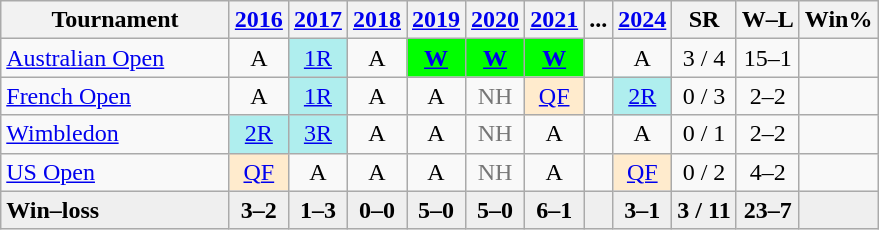<table class=wikitable style=text-align:center>
<tr>
<th>Tournament</th>
<th><a href='#'>2016</a></th>
<th><a href='#'>2017</a></th>
<th><a href='#'>2018</a></th>
<th><a href='#'>2019</a></th>
<th><a href='#'>2020</a></th>
<th><a href='#'>2021</a></th>
<th>...</th>
<th><a href='#'>2024</a></th>
<th>SR</th>
<th>W–L</th>
<th>Win%</th>
</tr>
<tr>
<td style="width:145px;" align=left><a href='#'>Australian Open</a></td>
<td>A</td>
<td bgcolor=afeeee><a href='#'>1R</a></td>
<td>A</td>
<td bgcolor=lime><strong><a href='#'>W</a></strong></td>
<td bgcolor=lime><strong><a href='#'>W</a></strong></td>
<td bgcolor=lime><strong><a href='#'>W</a></strong></td>
<td></td>
<td>A</td>
<td>3 / 4</td>
<td>15–1</td>
<td></td>
</tr>
<tr>
<td align=left><a href='#'>French Open</a></td>
<td>A</td>
<td bgcolor=afeeee><a href='#'>1R</a></td>
<td>A</td>
<td>A</td>
<td style="color:#767676">NH</td>
<td bgcolor=ffebcd><a href='#'>QF</a></td>
<td></td>
<td bgcolor=afeeee><a href='#'>2R</a></td>
<td>0 / 3</td>
<td>2–2</td>
<td></td>
</tr>
<tr>
<td align=left><a href='#'>Wimbledon</a></td>
<td bgcolor=afeeee><a href='#'>2R</a></td>
<td bgcolor=afeeee><a href='#'>3R</a></td>
<td>A</td>
<td>A</td>
<td style=color:#767676>NH</td>
<td>A</td>
<td></td>
<td>A</td>
<td>0 / 1</td>
<td>2–2</td>
<td></td>
</tr>
<tr>
<td align=left><a href='#'>US Open</a></td>
<td bgcolor=ffebcd><a href='#'>QF</a></td>
<td>A</td>
<td>A</td>
<td>A</td>
<td style=color:#767676>NH</td>
<td>A</td>
<td></td>
<td bgcolor=ffebcd><a href='#'>QF</a></td>
<td>0 / 2</td>
<td>4–2</td>
<td></td>
</tr>
<tr style=background:#efefef;font-weight:bold>
<td align=left>Win–loss</td>
<td>3–2</td>
<td>1–3</td>
<td>0–0</td>
<td>5–0</td>
<td>5–0</td>
<td>6–1</td>
<td></td>
<td>3–1</td>
<td>3 / 11</td>
<td>23–7</td>
<td></td>
</tr>
</table>
